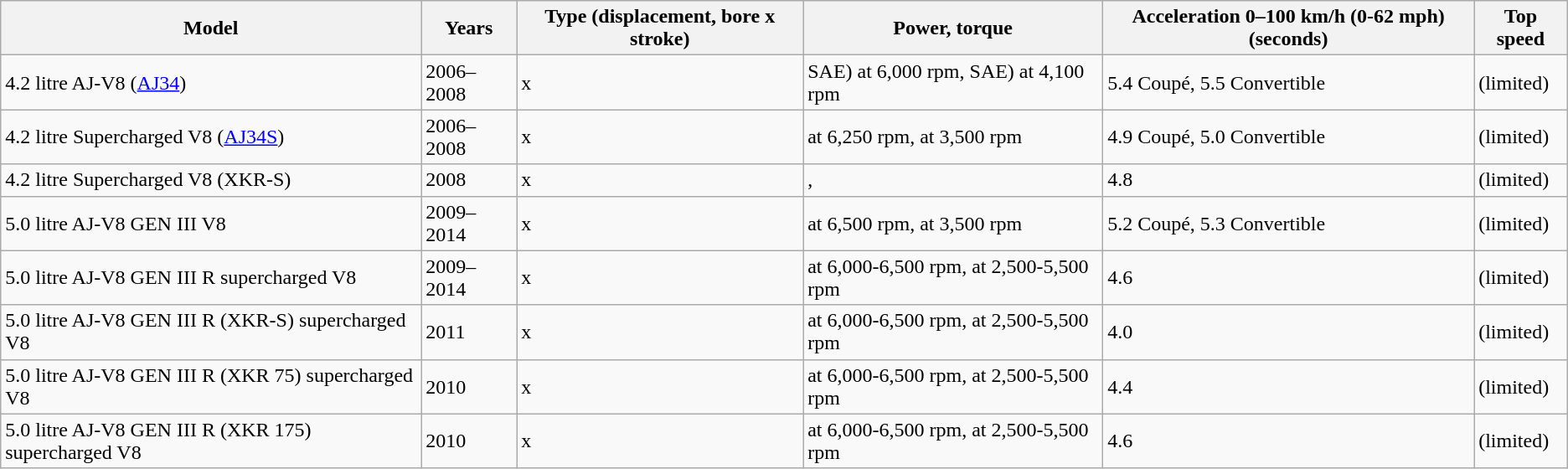<table class="wikitable">
<tr>
<th>Model</th>
<th>Years</th>
<th>Type (displacement, bore x stroke)</th>
<th>Power, torque</th>
<th>Acceleration 0–100 km/h (0-62 mph)(seconds)</th>
<th>Top speed</th>
</tr>
<tr>
<td>4.2 litre AJ-V8 (<a href='#'>AJ34</a>)</td>
<td>2006–2008</td>
<td> x</td>
<td> SAE) at 6,000 rpm,  SAE) at 4,100 rpm</td>
<td>5.4 Coupé, 5.5 Convertible</td>
<td> (limited)</td>
</tr>
<tr>
<td>4.2 litre Supercharged V8 (<a href='#'>AJ34S</a>)</td>
<td>2006–2008</td>
<td> x</td>
<td> at 6,250 rpm,  at 3,500 rpm</td>
<td>4.9 Coupé, 5.0 Convertible</td>
<td> (limited)</td>
</tr>
<tr>
<td>4.2 litre Supercharged V8 (XKR-S)</td>
<td>2008</td>
<td> x</td>
<td>, </td>
<td>4.8</td>
<td> (limited)</td>
</tr>
<tr>
<td>5.0 litre AJ-V8 GEN III V8</td>
<td>2009–2014</td>
<td> x</td>
<td> at 6,500 rpm,  at 3,500 rpm</td>
<td>5.2 Coupé, 5.3 Convertible</td>
<td> (limited)</td>
</tr>
<tr>
<td>5.0 litre AJ-V8 GEN III R supercharged V8</td>
<td>2009–2014</td>
<td> x</td>
<td> at 6,000-6,500 rpm,  at 2,500-5,500 rpm</td>
<td>4.6</td>
<td> (limited)</td>
</tr>
<tr>
<td>5.0 litre AJ-V8 GEN III R (XKR-S) supercharged V8</td>
<td>2011</td>
<td> x</td>
<td> at 6,000-6,500 rpm,  at 2,500-5,500 rpm</td>
<td>4.0</td>
<td> (limited)</td>
</tr>
<tr>
<td>5.0 litre AJ-V8 GEN III R (XKR 75) supercharged V8</td>
<td>2010</td>
<td> x</td>
<td> at 6,000-6,500 rpm,  at 2,500-5,500 rpm</td>
<td>4.4</td>
<td> (limited)</td>
</tr>
<tr>
<td>5.0 litre AJ-V8 GEN III R (XKR 175) supercharged V8</td>
<td>2010</td>
<td> x</td>
<td> at 6,000-6,500 rpm,  at 2,500-5,500 rpm</td>
<td>4.6</td>
<td> (limited)</td>
</tr>
</table>
